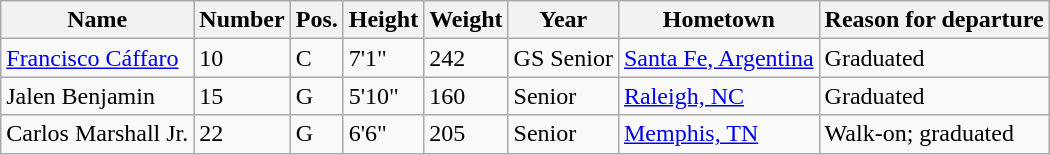<table class="wikitable sortable" border="1">
<tr>
<th>Name</th>
<th>Number</th>
<th>Pos.</th>
<th>Height</th>
<th>Weight</th>
<th>Year</th>
<th>Hometown</th>
<th class="unsortable">Reason for departure</th>
</tr>
<tr>
<td><a href='#'>Francisco Cáffaro</a></td>
<td>10</td>
<td>C</td>
<td>7'1"</td>
<td>242</td>
<td>GS Senior</td>
<td><a href='#'>Santa Fe, Argentina</a></td>
<td>Graduated</td>
</tr>
<tr>
<td>Jalen Benjamin</td>
<td>15</td>
<td>G</td>
<td>5'10"</td>
<td>160</td>
<td>Senior</td>
<td><a href='#'>Raleigh, NC</a></td>
<td>Graduated</td>
</tr>
<tr>
<td>Carlos Marshall Jr.</td>
<td>22</td>
<td>G</td>
<td>6'6"</td>
<td>205</td>
<td> Senior</td>
<td><a href='#'>Memphis, TN</a></td>
<td>Walk-on; graduated</td>
</tr>
</table>
